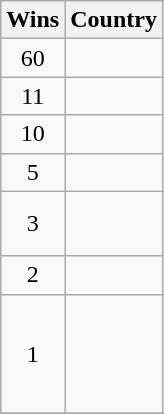<table class="wikitable">
<tr>
<th>Wins</th>
<th>Country</th>
</tr>
<tr>
<td align=center>60</td>
<td></td>
</tr>
<tr>
<td align=center>11</td>
<td></td>
</tr>
<tr>
<td align=center>10</td>
<td></td>
</tr>
<tr>
<td align=center>5</td>
<td></td>
</tr>
<tr>
<td align=center>3</td>
<td><br><br></td>
</tr>
<tr>
<td align=center>2</td>
<td><br></td>
</tr>
<tr>
<td align=center>1</td>
<td><br><br><br><br></td>
</tr>
<tr>
</tr>
</table>
